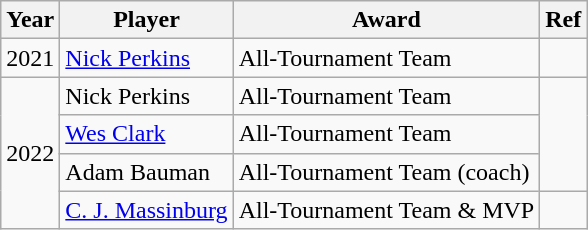<table class="wikitable">
<tr>
<th>Year</th>
<th>Player</th>
<th>Award</th>
<th>Ref</th>
</tr>
<tr>
<td>2021</td>
<td><a href='#'>Nick Perkins</a></td>
<td>All-Tournament Team</td>
<td></td>
</tr>
<tr>
<td rowspan=4>2022</td>
<td>Nick Perkins</td>
<td>All-Tournament Team</td>
<td rowspan=3></td>
</tr>
<tr>
<td><a href='#'>Wes Clark</a></td>
<td>All-Tournament Team</td>
</tr>
<tr>
<td>Adam Bauman</td>
<td>All-Tournament Team (coach)</td>
</tr>
<tr>
<td><a href='#'>C. J. Massinburg</a></td>
<td>All-Tournament Team & MVP</td>
<td></td>
</tr>
</table>
